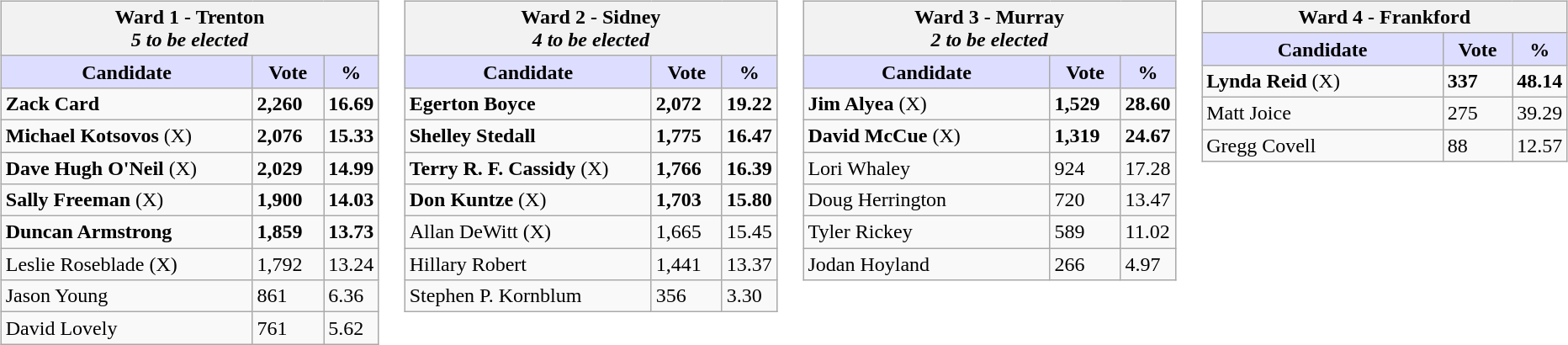<table>
<tr>
<td valign=top width=10%><br><table class=wikitable>
<tr>
<th colspan="3">Ward 1 - Trenton <br> <em>5 to be elected</em></th>
</tr>
<tr>
<th style="background:#ddf; width:200px;">Candidate</th>
<th style="background:#ddf; width:50px;">Vote</th>
<th style="background:#ddf; width:30px;">%</th>
</tr>
<tr>
<td><strong>Zack Card</strong></td>
<td><strong>2,260</strong></td>
<td><strong>16.69</strong></td>
</tr>
<tr>
<td><strong>Michael Kotsovos</strong> (X)</td>
<td><strong>2,076</strong></td>
<td><strong>15.33</strong></td>
</tr>
<tr>
<td><strong>Dave Hugh O'Neil</strong> (X)</td>
<td><strong>2,029</strong></td>
<td><strong>14.99</strong></td>
</tr>
<tr>
<td><strong>Sally Freeman</strong> (X)</td>
<td><strong>1,900</strong></td>
<td><strong>14.03</strong></td>
</tr>
<tr>
<td><strong>Duncan Armstrong</strong></td>
<td><strong>1,859</strong></td>
<td><strong>13.73</strong></td>
</tr>
<tr>
<td>Leslie Roseblade (X)</td>
<td>1,792</td>
<td>13.24</td>
</tr>
<tr>
<td>Jason Young</td>
<td>861</td>
<td>6.36</td>
</tr>
<tr>
<td>David Lovely</td>
<td>761</td>
<td>5.62</td>
</tr>
</table>
</td>
<td valign=top width=10%><br><table class=wikitable>
<tr>
<th colspan="3">Ward 2 - Sidney <br> <em>4 to be elected</em></th>
</tr>
<tr>
<th style="background:#ddf; width:200px;">Candidate</th>
<th style="background:#ddf; width:50px;">Vote</th>
<th style="background:#ddf; width:30px;">%</th>
</tr>
<tr>
<td><strong>Egerton Boyce</strong></td>
<td><strong>2,072</strong></td>
<td><strong>19.22</strong></td>
</tr>
<tr>
<td><strong>Shelley Stedall</strong></td>
<td><strong>1,775</strong></td>
<td><strong>16.47</strong></td>
</tr>
<tr>
<td><strong>Terry R. F. Cassidy</strong> (X)</td>
<td><strong>1,766</strong></td>
<td><strong>16.39</strong></td>
</tr>
<tr>
<td><strong>Don Kuntze</strong> (X)</td>
<td><strong>1,703</strong></td>
<td><strong>15.80</strong></td>
</tr>
<tr>
<td>Allan DeWitt (X)</td>
<td>1,665</td>
<td>15.45</td>
</tr>
<tr>
<td>Hillary Robert</td>
<td>1,441</td>
<td>13.37</td>
</tr>
<tr>
<td>Stephen P. Kornblum</td>
<td>356</td>
<td>3.30</td>
</tr>
</table>
</td>
<td valign=top width=10%><br><table class=wikitable>
<tr>
<th colspan="3">Ward 3 - Murray <br> <em>2 to be elected</em></th>
</tr>
<tr>
<th style="background:#ddf; width:200px;">Candidate</th>
<th style="background:#ddf; width:50px;">Vote</th>
<th style="background:#ddf; width:30px;">%</th>
</tr>
<tr>
<td><strong>Jim Alyea</strong> (X)</td>
<td><strong>1,529</strong></td>
<td><strong>28.60</strong></td>
</tr>
<tr>
<td><strong>David McCue</strong> (X)</td>
<td><strong>1,319</strong></td>
<td><strong>24.67</strong></td>
</tr>
<tr>
<td>Lori Whaley</td>
<td>924</td>
<td>17.28</td>
</tr>
<tr>
<td>Doug Herrington</td>
<td>720</td>
<td>13.47</td>
</tr>
<tr>
<td>Tyler Rickey</td>
<td>589</td>
<td>11.02</td>
</tr>
<tr>
<td>Jodan Hoyland</td>
<td>266</td>
<td>4.97</td>
</tr>
</table>
</td>
<td valign=top width=10%><br><table class=wikitable>
<tr>
<th colspan="3">Ward 4 - Frankford</th>
</tr>
<tr>
<th style="background:#ddf; width:200px;">Candidate</th>
<th style="background:#ddf; width:50px;">Vote</th>
<th style="background:#ddf; width:30px;">%</th>
</tr>
<tr>
<td><strong>Lynda Reid</strong> (X)</td>
<td><strong>337</strong></td>
<td><strong>48.14</strong></td>
</tr>
<tr>
<td>Matt Joice</td>
<td>275</td>
<td>39.29</td>
</tr>
<tr>
<td>Gregg Covell</td>
<td>88</td>
<td>12.57</td>
</tr>
</table>
</td>
</tr>
</table>
